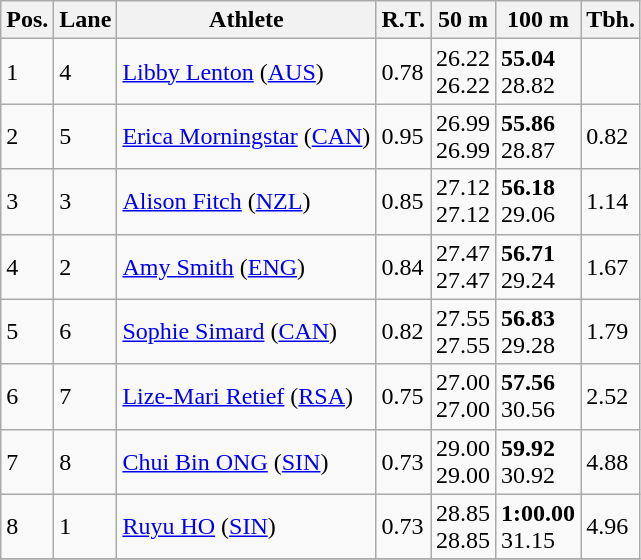<table class="wikitable">
<tr>
<th>Pos.</th>
<th>Lane</th>
<th>Athlete</th>
<th>R.T.</th>
<th>50 m</th>
<th>100 m</th>
<th>Tbh.</th>
</tr>
<tr>
<td>1</td>
<td>4</td>
<td> <a href='#'>Libby Lenton</a> (<a href='#'>AUS</a>)</td>
<td>0.78</td>
<td>26.22<br>26.22</td>
<td><strong>55.04</strong><br>28.82</td>
<td> </td>
</tr>
<tr>
<td>2</td>
<td>5</td>
<td> <a href='#'>Erica Morningstar</a> (<a href='#'>CAN</a>)</td>
<td>0.95</td>
<td>26.99<br>26.99</td>
<td><strong>55.86</strong><br>28.87</td>
<td>0.82</td>
</tr>
<tr>
<td>3</td>
<td>3</td>
<td> <a href='#'>Alison Fitch</a> (<a href='#'>NZL</a>)</td>
<td>0.85</td>
<td>27.12<br>27.12</td>
<td><strong>56.18</strong><br>29.06</td>
<td>1.14</td>
</tr>
<tr>
<td>4</td>
<td>2</td>
<td> <a href='#'>Amy Smith</a> (<a href='#'>ENG</a>)</td>
<td>0.84</td>
<td>27.47<br>27.47</td>
<td><strong>56.71</strong><br>29.24</td>
<td>1.67</td>
</tr>
<tr>
<td>5</td>
<td>6</td>
<td> <a href='#'>Sophie Simard</a> (<a href='#'>CAN</a>)</td>
<td>0.82</td>
<td>27.55<br>27.55</td>
<td><strong>56.83</strong><br>29.28</td>
<td>1.79</td>
</tr>
<tr>
<td>6</td>
<td>7</td>
<td> <a href='#'>Lize-Mari Retief</a> (<a href='#'>RSA</a>)</td>
<td>0.75</td>
<td>27.00<br>27.00</td>
<td><strong>57.56</strong><br>30.56</td>
<td>2.52</td>
</tr>
<tr>
<td>7</td>
<td>8</td>
<td> <a href='#'>Chui Bin ONG</a> (<a href='#'>SIN</a>)</td>
<td>0.73</td>
<td>29.00<br>29.00</td>
<td><strong>59.92</strong><br>30.92</td>
<td>4.88</td>
</tr>
<tr>
<td>8</td>
<td>1</td>
<td> <a href='#'>Ruyu HO</a> (<a href='#'>SIN</a>)</td>
<td>0.73</td>
<td>28.85<br>28.85</td>
<td><strong>1:00.00</strong><br>31.15</td>
<td>4.96</td>
</tr>
<tr>
</tr>
</table>
